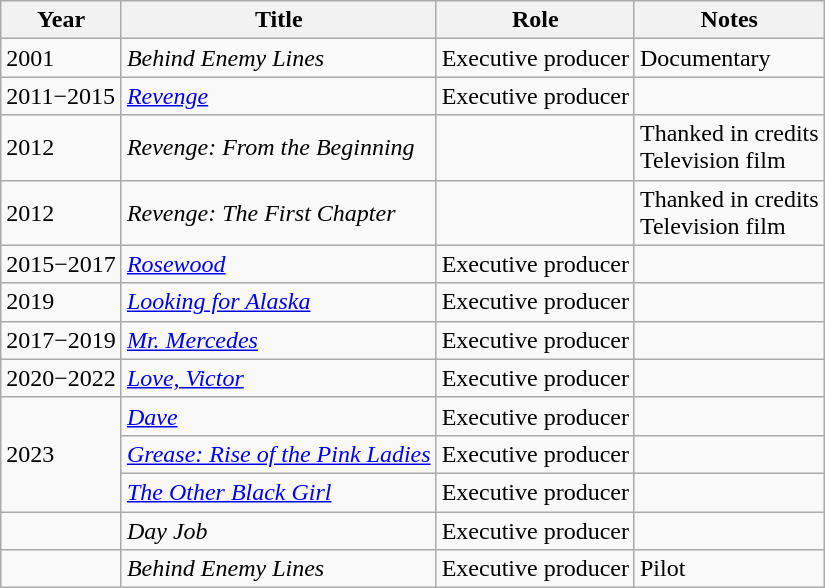<table class="wikitable sortable">
<tr>
<th>Year</th>
<th>Title</th>
<th>Role</th>
<th class="unsortable">Notes</th>
</tr>
<tr>
<td>2001</td>
<td><em>Behind Enemy Lines</em></td>
<td>Executive producer</td>
<td>Documentary</td>
</tr>
<tr>
<td>2011−2015</td>
<td><em><a href='#'>Revenge</a></em></td>
<td>Executive producer</td>
<td></td>
</tr>
<tr>
<td>2012</td>
<td><em>Revenge: From the Beginning</em></td>
<td></td>
<td>Thanked in credits<br>Television film</td>
</tr>
<tr>
<td>2012</td>
<td><em>Revenge: The First Chapter</em></td>
<td></td>
<td>Thanked in credits<br>Television film</td>
</tr>
<tr>
<td>2015−2017</td>
<td><em><a href='#'>Rosewood</a></em></td>
<td>Executive producer</td>
<td></td>
</tr>
<tr>
<td>2019</td>
<td><em><a href='#'>Looking for Alaska</a></em></td>
<td>Executive producer</td>
<td></td>
</tr>
<tr>
<td>2017−2019</td>
<td><em><a href='#'>Mr. Mercedes</a></em></td>
<td>Executive producer</td>
<td></td>
</tr>
<tr>
<td>2020−2022</td>
<td><em><a href='#'>Love, Victor</a></em></td>
<td>Executive producer</td>
<td></td>
</tr>
<tr>
<td rowspan=3>2023</td>
<td><em><a href='#'>Dave</a></em></td>
<td>Executive producer</td>
<td></td>
</tr>
<tr>
<td><em><a href='#'>Grease: Rise of the Pink Ladies</a></em></td>
<td>Executive producer</td>
<td></td>
</tr>
<tr>
<td><em><a href='#'>The Other Black Girl</a></em></td>
<td>Executive producer</td>
<td></td>
</tr>
<tr>
<td></td>
<td><em>Day Job</em></td>
<td>Executive producer</td>
<td></td>
</tr>
<tr>
<td></td>
<td><em>Behind Enemy Lines</em></td>
<td>Executive producer</td>
<td>Pilot</td>
</tr>
</table>
